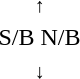<table style="text-align:center;">
<tr>
<td><small>  ↑ </small></td>
</tr>
<tr>
<td><span>S/B</span>   <span>N/B</span></td>
</tr>
<tr>
<td><small> ↓  </small></td>
</tr>
</table>
